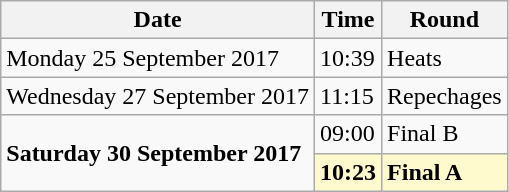<table class="wikitable">
<tr>
<th>Date</th>
<th>Time</th>
<th>Round</th>
</tr>
<tr>
<td>Monday 25 September 2017</td>
<td>10:39</td>
<td>Heats</td>
</tr>
<tr>
<td>Wednesday 27 September 2017</td>
<td>11:15</td>
<td>Repechages</td>
</tr>
<tr>
<td rowspan=2><strong>Saturday 30 September 2017</strong></td>
<td>09:00</td>
<td>Final B</td>
</tr>
<tr>
<td style=background:lemonchiffon><strong>10:23</strong></td>
<td style=background:lemonchiffon><strong>Final A</strong></td>
</tr>
</table>
